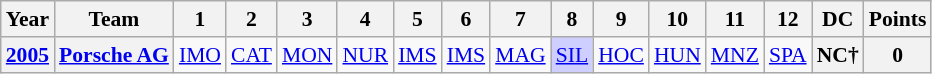<table class="wikitable" style="text-align:center; font-size:90%">
<tr>
<th>Year</th>
<th>Team</th>
<th>1</th>
<th>2</th>
<th>3</th>
<th>4</th>
<th>5</th>
<th>6</th>
<th>7</th>
<th>8</th>
<th>9</th>
<th>10</th>
<th>11</th>
<th>12</th>
<th>DC</th>
<th>Points</th>
</tr>
<tr>
<th><a href='#'>2005</a></th>
<th><a href='#'>Porsche AG</a></th>
<td><a href='#'>IMO</a></td>
<td><a href='#'>CAT</a></td>
<td><a href='#'>MON</a></td>
<td><a href='#'>NUR</a></td>
<td><a href='#'>IMS</a></td>
<td><a href='#'>IMS</a></td>
<td><a href='#'>MAG</a></td>
<td style="background:#CFCFFF;"><a href='#'>SIL</a><br></td>
<td><a href='#'>HOC</a></td>
<td><a href='#'>HUN</a></td>
<td><a href='#'>MNZ</a></td>
<td><a href='#'>SPA</a></td>
<th>NC†</th>
<th>0</th>
</tr>
</table>
